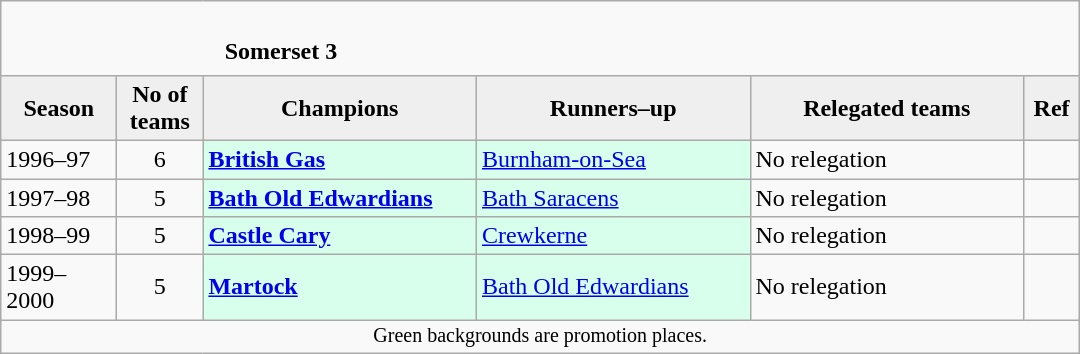<table class="wikitable" style="text-align: left;">
<tr>
<td colspan="11" cellpadding="0" cellspacing="0"><br><table border="0" style="width:100%;" cellpadding="0" cellspacing="0">
<tr>
<td style="width:20%; border:0;"></td>
<td style="border:0;"><strong>Somerset 3</strong></td>
<td style="width:20%; border:0;"></td>
</tr>
</table>
</td>
</tr>
<tr>
<th style="background:#efefef; width:70px;">Season</th>
<th style="background:#efefef; width:50px;">No of teams</th>
<th style="background:#efefef; width:175px;">Champions</th>
<th style="background:#efefef; width:175px;">Runners–up</th>
<th style="background:#efefef; width:175px;">Relegated teams</th>
<th style="background:#efefef; width:30px;">Ref</th>
</tr>
<tr align=left>
<td>1996–97</td>
<td style="text-align: center;">6</td>
<td style="background:#d8ffeb;"><strong><a href='#'>British Gas</a></strong></td>
<td style="background:#d8ffeb;"><a href='#'>Burnham-on-Sea</a></td>
<td>No relegation</td>
<td></td>
</tr>
<tr>
<td>1997–98</td>
<td style="text-align: center;">5</td>
<td style="background:#d8ffeb;"><strong><a href='#'>Bath Old Edwardians</a></strong></td>
<td style="background:#d8ffeb;"><a href='#'>Bath Saracens</a></td>
<td>No relegation</td>
<td></td>
</tr>
<tr>
<td>1998–99</td>
<td style="text-align: center;">5</td>
<td style="background:#d8ffeb;"><strong><a href='#'>Castle Cary</a></strong></td>
<td style="background:#d8ffeb;"><a href='#'>Crewkerne</a></td>
<td>No relegation</td>
<td></td>
</tr>
<tr>
<td>1999–2000</td>
<td style="text-align: center;">5</td>
<td style="background:#d8ffeb;"><strong><a href='#'>Martock</a></strong></td>
<td style="background:#d8ffeb;"><a href='#'>Bath Old Edwardians</a></td>
<td>No relegation</td>
<td></td>
</tr>
<tr>
<td colspan="15"  style="border:0; font-size:smaller; text-align:center;">Green backgrounds are promotion places.</td>
</tr>
</table>
